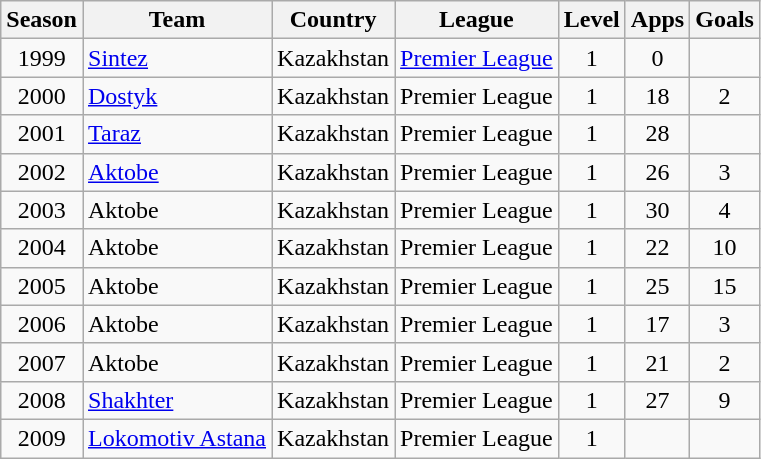<table class="wikitable" style="text-align: center;">
<tr>
<th>Season</th>
<th>Team</th>
<th>Country</th>
<th>League</th>
<th>Level</th>
<th>Apps</th>
<th>Goals</th>
</tr>
<tr>
<td>1999</td>
<td align="left"><a href='#'>Sintez</a></td>
<td>Kazakhstan</td>
<td><a href='#'>Premier League</a></td>
<td>1</td>
<td>0</td>
</tr>
<tr>
<td>2000</td>
<td align="left"><a href='#'>Dostyk</a></td>
<td>Kazakhstan</td>
<td>Premier League</td>
<td>1</td>
<td>18</td>
<td>2</td>
</tr>
<tr>
<td>2001</td>
<td align="left"><a href='#'>Taraz</a></td>
<td>Kazakhstan</td>
<td>Premier League</td>
<td>1</td>
<td>28</td>
</tr>
<tr>
<td>2002</td>
<td align="left"><a href='#'>Aktobe</a></td>
<td>Kazakhstan</td>
<td>Premier League</td>
<td>1</td>
<td>26</td>
<td>3</td>
</tr>
<tr>
<td>2003</td>
<td align="left">Aktobe</td>
<td>Kazakhstan</td>
<td>Premier League</td>
<td>1</td>
<td>30</td>
<td>4</td>
</tr>
<tr>
<td>2004</td>
<td align="left">Aktobe</td>
<td>Kazakhstan</td>
<td>Premier League</td>
<td>1</td>
<td>22</td>
<td>10</td>
</tr>
<tr>
<td>2005</td>
<td align="left">Aktobe</td>
<td>Kazakhstan</td>
<td>Premier League</td>
<td>1</td>
<td>25</td>
<td>15</td>
</tr>
<tr>
<td>2006</td>
<td align="left">Aktobe</td>
<td>Kazakhstan</td>
<td>Premier League</td>
<td>1</td>
<td>17</td>
<td>3</td>
</tr>
<tr>
<td>2007</td>
<td align="left">Aktobe</td>
<td>Kazakhstan</td>
<td>Premier League</td>
<td>1</td>
<td>21</td>
<td>2</td>
</tr>
<tr>
<td>2008</td>
<td align="left"><a href='#'>Shakhter</a></td>
<td>Kazakhstan</td>
<td>Premier League</td>
<td>1</td>
<td>27</td>
<td>9</td>
</tr>
<tr>
<td>2009</td>
<td align="left"><a href='#'>Lokomotiv Astana</a></td>
<td>Kazakhstan</td>
<td>Premier League</td>
<td>1</td>
<td></td>
</tr>
</table>
